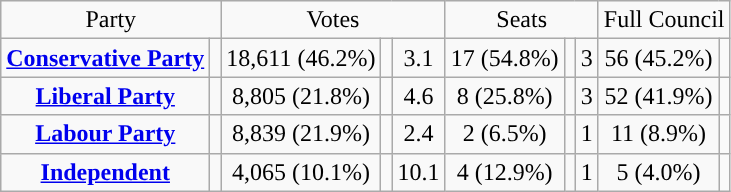<table class=wikitable style="text-align:center;">
<tr>
<td colspan=2>Party</td>
<td colspan=3>Votes</td>
<td colspan=3>Seats</td>
<td colspan=3>Full Council</td>
</tr>
<tr>
<td><strong><a href='#'>Conservative Party</a></strong></td>
<td style="background:"></td>
<td>18,611 (46.2%)</td>
<td></td>
<td> 3.1</td>
<td>17 (54.8%)</td>
<td></td>
<td> 3</td>
<td>56 (45.2%)</td>
<td></td>
</tr>
<tr>
<td><strong><a href='#'>Liberal Party</a></strong></td>
<td style="background:"></td>
<td>8,805 (21.8%)</td>
<td></td>
<td> 4.6</td>
<td>8 (25.8%)</td>
<td></td>
<td> 3</td>
<td>52 (41.9%)</td>
<td></td>
</tr>
<tr>
<td><strong><a href='#'>Labour Party</a></strong></td>
<td style="background:"></td>
<td>8,839 (21.9%)</td>
<td></td>
<td> 2.4</td>
<td>2 (6.5%)</td>
<td></td>
<td> 1</td>
<td>11 (8.9%)</td>
<td></td>
</tr>
<tr>
<td><strong><a href='#'>Independent</a></strong></td>
<td style="background:"></td>
<td>4,065 (10.1%)</td>
<td></td>
<td> 10.1</td>
<td>4 (12.9%)</td>
<td></td>
<td> 1</td>
<td>5 (4.0%)</td>
<td></td>
</tr>
</table>
